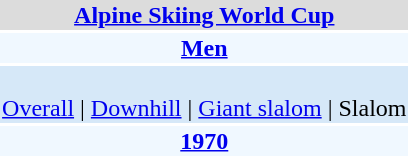<table align="right" class="toccolours" style="margin: 0 0 1em 1em;">
<tr>
<td colspan="2" align=center bgcolor=Gainsboro><strong><a href='#'>Alpine Skiing World Cup</a></strong></td>
</tr>
<tr>
<td colspan="2" align=center bgcolor=AliceBlue><strong><a href='#'>Men</a></strong></td>
</tr>
<tr>
<td colspan="2" align=center bgcolor=D6E8F8><br><a href='#'>Overall</a> | 
<a href='#'>Downhill</a> | 
<a href='#'>Giant slalom</a> | 
Slalom</td>
</tr>
<tr>
<td colspan="2" align=center bgcolor=AliceBlue><strong><a href='#'>1970</a></strong></td>
</tr>
</table>
